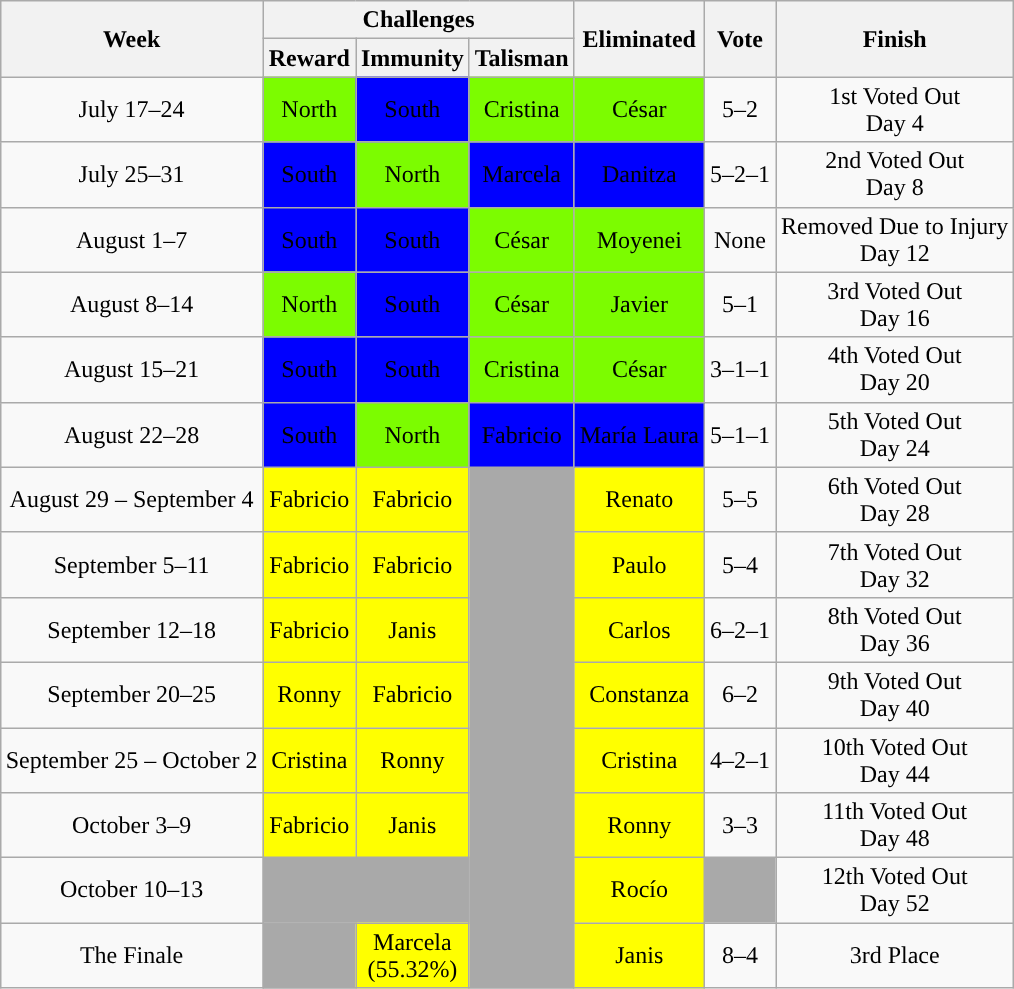<table class="wikitable" style="margin:auto; text-align:center">
<tr>
<th rowspan="2">Week</th>
<th colspan="3">Challenges</th>
<th rowspan="2">Eliminated</th>
<th rowspan="2">Vote</th>
<th rowspan="2">Finish</th>
</tr>
<tr>
<th>Reward</th>
<th>Immunity</th>
<th>Talisman</th>
</tr>
<tr>
<td>July 17–24</td>
<td style="background:#7CFC00">North</td>
<td style="background:blue"><span>South</span></td>
<td style="background:#7CFC00">Cristina</td>
<td style="background:#7CFC00">César</td>
<td>5–2</td>
<td>1st Voted Out<br>Day 4</td>
</tr>
<tr>
<td>July 25–31</td>
<td style="background:blue"><span>South</span></td>
<td style="background:#7CFC00">North</td>
<td style="background:blue"><span>Marcela</span></td>
<td style="background:blue"><span>Danitza</span></td>
<td>5–2–1</td>
<td>2nd Voted Out<br>Day 8</td>
</tr>
<tr>
<td>August 1–7</td>
<td style="background:blue"><span>South</span></td>
<td style="background:blue"><span>South</span></td>
<td style="background:#7CFC00">César</td>
<td style="background:#7CFC00">Moyenei</td>
<td>None</td>
<td>Removed Due to Injury<br>Day 12</td>
</tr>
<tr>
<td>August 8–14</td>
<td style="background:#7CFC00">North</td>
<td style="background:blue"><span>South</span></td>
<td style="background:#7CFC00">César</td>
<td style="background:#7CFC00">Javier</td>
<td>5–1</td>
<td>3rd Voted Out<br>Day 16</td>
</tr>
<tr>
<td>August 15–21</td>
<td style="background:blue"><span>South</span></td>
<td style="background:blue"><span>South</span></td>
<td style="background:#7CFC00">Cristina</td>
<td style="background:#7CFC00">César</td>
<td>3–1–1</td>
<td>4th Voted Out<br>Day 20</td>
</tr>
<tr>
<td>August 22–28</td>
<td style="background:blue"><span>South</span></td>
<td style="background:#7CFC00">North</td>
<td style="background:blue"><span>Fabricio</span></td>
<td style="background:blue"><span>María Laura</span></td>
<td>5–1–1</td>
<td>5th Voted Out<br>Day 24</td>
</tr>
<tr>
<td>August 29 – September 4</td>
<td style="background:yellow">Fabricio</td>
<td style="background:yellow">Fabricio</td>
<td rowspan="8" bgcolor="darkgray"></td>
<td style="background:yellow">Renato</td>
<td>5–5</td>
<td>6th Voted Out<br>Day 28</td>
</tr>
<tr>
<td>September 5–11</td>
<td style="background:yellow">Fabricio</td>
<td style="background:yellow">Fabricio</td>
<td style="background:yellow">Paulo</td>
<td>5–4</td>
<td>7th Voted Out<br>Day 32</td>
</tr>
<tr>
<td>September 12–18</td>
<td style="background:yellow">Fabricio</td>
<td style="background:yellow">Janis</td>
<td style="background:yellow">Carlos</td>
<td>6–2–1</td>
<td>8th Voted Out<br>Day 36</td>
</tr>
<tr>
<td>September 20–25</td>
<td style="background:yellow">Ronny</td>
<td style="background:yellow">Fabricio</td>
<td style="background:yellow">Constanza</td>
<td>6–2</td>
<td>9th Voted Out<br>Day 40</td>
</tr>
<tr>
<td>September 25 – October 2</td>
<td style="background:yellow">Cristina</td>
<td style="background:yellow">Ronny</td>
<td style="background:yellow">Cristina</td>
<td>4–2–1</td>
<td>10th Voted Out<br>Day 44</td>
</tr>
<tr>
<td>October 3–9</td>
<td style="background:yellow">Fabricio</td>
<td style="background:yellow">Janis</td>
<td style="background:yellow">Ronny</td>
<td>3–3</td>
<td>11th Voted Out<br>Day 48</td>
</tr>
<tr>
<td>October 10–13</td>
<td colspan="2" bgcolor="darkgray"></td>
<td style="background:yellow">Rocío</td>
<td bgcolor="darkgray"></td>
<td>12th Voted Out<br>Day 52</td>
</tr>
<tr>
<td>The Finale</td>
<td bgcolor="darkgray"></td>
<td style="background:yellow">Marcela<br>(55.32%)</td>
<td style="background:yellow">Janis</td>
<td>8–4</td>
<td>3rd Place</td>
</tr>
</table>
